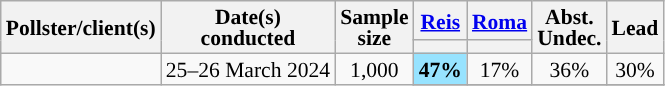<table class="wikitable" style="text-align:center;font-size:90%;line-height:14px;">
<tr>
<th rowspan="2">Pollster/client(s)</th>
<th rowspan="2">Date(s) <br>conducted</th>
<th rowspan="2">Sample <br>size</th>
<th><a href='#'>Reis</a><br></th>
<th><a href='#'>Roma</a><br></th>
<th rowspan="2">Abst.<br>Undec.</th>
<th rowspan="2">Lead</th>
</tr>
<tr>
<th data-sort-type="number" class="sortable" style="background:"></th>
<th data-sort-type="number" class="sortable" style="background:"></th>
</tr>
<tr>
<td rowspan="2"></td>
<td rowspan="2">25–26 March 2024</td>
<td rowspan="2">1,000</td>
<td style="background:#97e3ff;"><strong>47%</strong></td>
<td>17%</td>
<td>36%</td>
<td style="background:">30%</td>
</tr>
<tr>
</tr>
</table>
